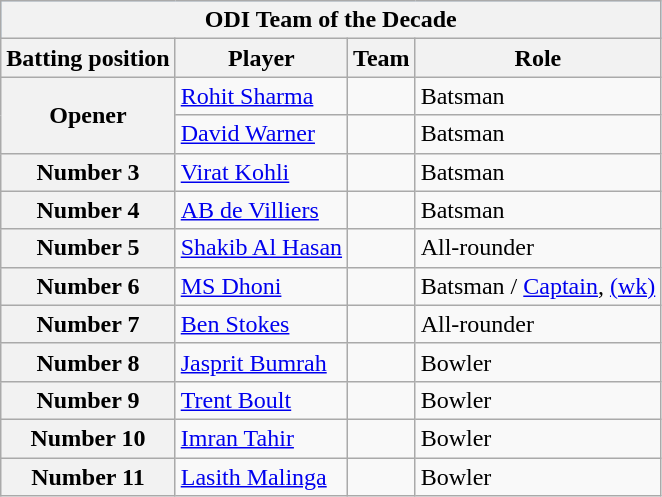<table class="wikitable plainrowheaders">
<tr style="background:#9cf;">
<th colspan="4">ODI Team of the Decade</th>
</tr>
<tr>
<th>Batting position</th>
<th>Player</th>
<th>Team</th>
<th>Role</th>
</tr>
<tr>
<th scope=row style=text-align:center; rowspan=2>Opener</th>
<td><a href='#'>Rohit Sharma</a></td>
<td></td>
<td>Batsman</td>
</tr>
<tr>
<td><a href='#'>David Warner</a></td>
<td></td>
<td>Batsman</td>
</tr>
<tr>
<th scope=row style=text-align:center;>Number 3</th>
<td><a href='#'>Virat Kohli</a></td>
<td></td>
<td>Batsman</td>
</tr>
<tr>
<th scope=row style=text-align:center;>Number 4</th>
<td><a href='#'>AB de Villiers</a></td>
<td></td>
<td>Batsman</td>
</tr>
<tr>
<th scope=row style=text-align:center;>Number 5</th>
<td><a href='#'>Shakib Al Hasan</a></td>
<td></td>
<td>All-rounder</td>
</tr>
<tr>
<th scope=row style=text-align:center;>Number 6</th>
<td><a href='#'>MS Dhoni</a></td>
<td></td>
<td>Batsman / <a href='#'>Captain</a>, <a href='#'>(wk)</a></td>
</tr>
<tr>
<th scope=row style=text-align:center;>Number 7</th>
<td><a href='#'>Ben Stokes</a></td>
<td></td>
<td>All-rounder</td>
</tr>
<tr>
<th scope=row style=text-align:center;>Number 8</th>
<td><a href='#'>Jasprit Bumrah</a></td>
<td></td>
<td>Bowler</td>
</tr>
<tr>
<th scope=row style=text-align:center;>Number 9</th>
<td><a href='#'>Trent Boult</a></td>
<td></td>
<td>Bowler</td>
</tr>
<tr>
<th scope=row style=text-align:center;>Number 10</th>
<td><a href='#'>Imran Tahir</a></td>
<td></td>
<td>Bowler</td>
</tr>
<tr>
<th scope=row style=text-align:center;>Number 11</th>
<td><a href='#'>Lasith Malinga</a></td>
<td></td>
<td>Bowler</td>
</tr>
</table>
